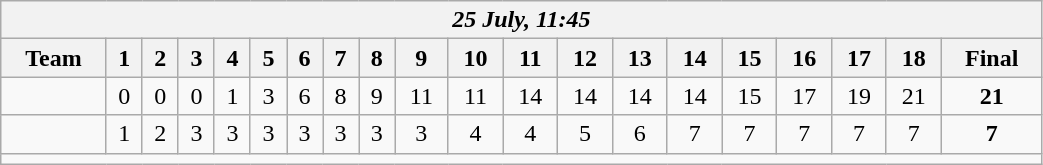<table class=wikitable style="text-align:center; width: 55%">
<tr>
<th colspan=20><em>25 July, 11:45</em></th>
</tr>
<tr>
<th>Team</th>
<th>1</th>
<th>2</th>
<th>3</th>
<th>4</th>
<th>5</th>
<th>6</th>
<th>7</th>
<th>8</th>
<th>9</th>
<th>10</th>
<th>11</th>
<th>12</th>
<th>13</th>
<th>14</th>
<th>15</th>
<th>16</th>
<th>17</th>
<th>18</th>
<th>Final</th>
</tr>
<tr>
<td align=left><strong></strong></td>
<td>0</td>
<td>0</td>
<td>0</td>
<td>1</td>
<td>3</td>
<td>6</td>
<td>8</td>
<td>9</td>
<td>11</td>
<td>11</td>
<td>14</td>
<td>14</td>
<td>14</td>
<td>14</td>
<td>15</td>
<td>17</td>
<td>19</td>
<td>21</td>
<td><strong>21</strong></td>
</tr>
<tr>
<td align=left></td>
<td>1</td>
<td>2</td>
<td>3</td>
<td>3</td>
<td>3</td>
<td>3</td>
<td>3</td>
<td>3</td>
<td>3</td>
<td>4</td>
<td>4</td>
<td>5</td>
<td>6</td>
<td>7</td>
<td>7</td>
<td>7</td>
<td>7</td>
<td>7</td>
<td><strong>7</strong></td>
</tr>
<tr>
<td colspan=20></td>
</tr>
</table>
